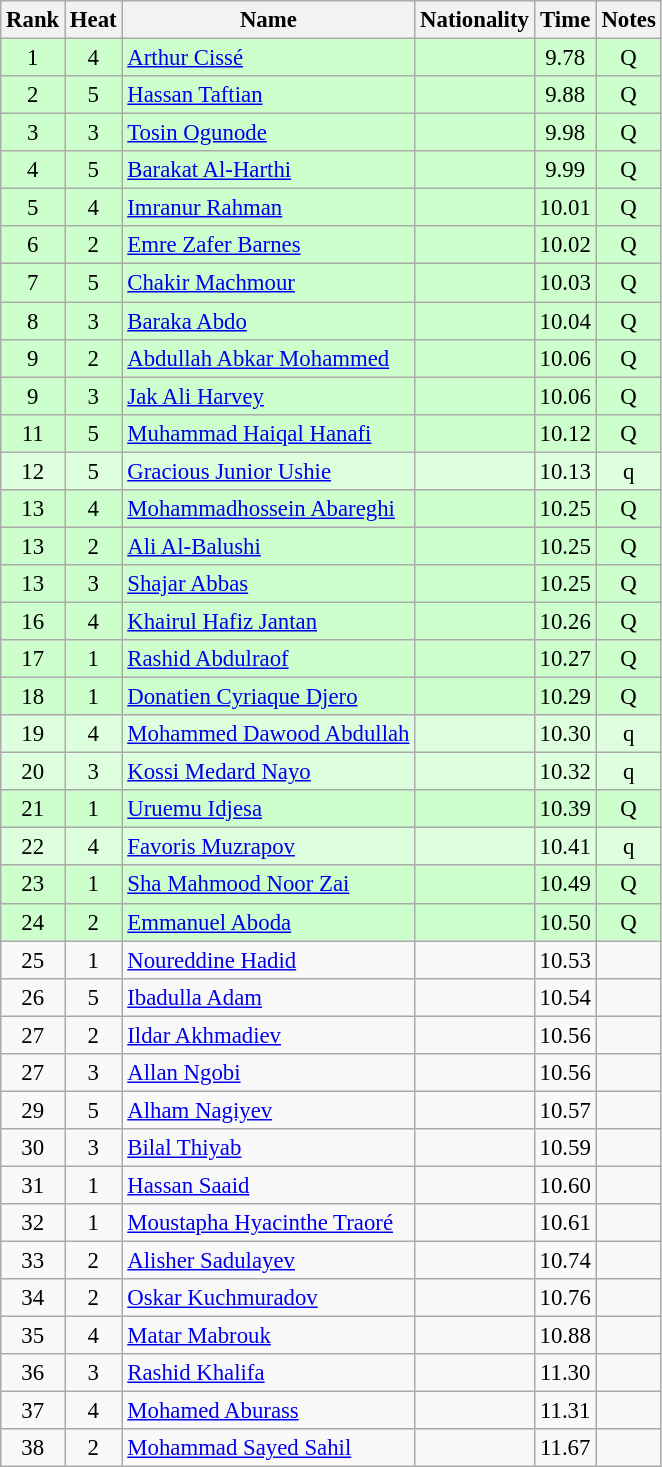<table class="wikitable sortable" style="text-align:center;font-size:95%">
<tr>
<th>Rank</th>
<th>Heat</th>
<th>Name</th>
<th>Nationality</th>
<th>Time</th>
<th>Notes</th>
</tr>
<tr bgcolor=ccffcc>
<td>1</td>
<td>4</td>
<td align=left><a href='#'>Arthur Cissé</a></td>
<td align=left></td>
<td>9.78</td>
<td>Q</td>
</tr>
<tr bgcolor=ccffcc>
<td>2</td>
<td>5</td>
<td align=left><a href='#'>Hassan Taftian</a></td>
<td align=left></td>
<td>9.88</td>
<td>Q</td>
</tr>
<tr bgcolor=ccffcc>
<td>3</td>
<td>3</td>
<td align=left><a href='#'>Tosin Ogunode</a></td>
<td align=left></td>
<td>9.98</td>
<td>Q</td>
</tr>
<tr bgcolor=ccffcc>
<td>4</td>
<td>5</td>
<td align=left><a href='#'>Barakat Al-Harthi</a></td>
<td align=left></td>
<td>9.99</td>
<td>Q</td>
</tr>
<tr bgcolor=ccffcc>
<td>5</td>
<td>4</td>
<td align=left><a href='#'>Imranur Rahman</a></td>
<td align=left></td>
<td>10.01</td>
<td>Q</td>
</tr>
<tr bgcolor=ccffcc>
<td>6</td>
<td>2</td>
<td align=left><a href='#'>Emre Zafer Barnes</a></td>
<td align=left></td>
<td>10.02</td>
<td>Q</td>
</tr>
<tr bgcolor=ccffcc>
<td>7</td>
<td>5</td>
<td align=left><a href='#'>Chakir Machmour</a></td>
<td align=left></td>
<td>10.03</td>
<td>Q</td>
</tr>
<tr bgcolor=ccffcc>
<td>8</td>
<td>3</td>
<td align=left><a href='#'>Baraka Abdo</a></td>
<td align=left></td>
<td>10.04</td>
<td>Q</td>
</tr>
<tr bgcolor=ccffcc>
<td>9</td>
<td>2</td>
<td align=left><a href='#'>Abdullah Abkar Mohammed</a></td>
<td align=left></td>
<td>10.06</td>
<td>Q</td>
</tr>
<tr bgcolor=ccffcc>
<td>9</td>
<td>3</td>
<td align=left><a href='#'>Jak Ali Harvey</a></td>
<td align=left></td>
<td>10.06</td>
<td>Q</td>
</tr>
<tr bgcolor=ccffcc>
<td>11</td>
<td>5</td>
<td align=left><a href='#'>Muhammad Haiqal Hanafi</a></td>
<td align=left></td>
<td>10.12</td>
<td>Q</td>
</tr>
<tr bgcolor=ddffdd>
<td>12</td>
<td>5</td>
<td align=left><a href='#'>Gracious Junior Ushie</a></td>
<td align=left></td>
<td>10.13</td>
<td>q</td>
</tr>
<tr bgcolor=ccffcc>
<td>13</td>
<td>4</td>
<td align=left><a href='#'>Mohammadhossein Abareghi</a></td>
<td align=left></td>
<td>10.25</td>
<td>Q</td>
</tr>
<tr bgcolor=ccffcc>
<td>13</td>
<td>2</td>
<td align=left><a href='#'>Ali Al-Balushi</a></td>
<td align=left></td>
<td>10.25</td>
<td>Q</td>
</tr>
<tr bgcolor=ccffcc>
<td>13</td>
<td>3</td>
<td align=left><a href='#'>Shajar Abbas</a></td>
<td align=left></td>
<td>10.25</td>
<td>Q</td>
</tr>
<tr bgcolor=ccffcc>
<td>16</td>
<td>4</td>
<td align=left><a href='#'>Khairul Hafiz Jantan</a></td>
<td align=left></td>
<td>10.26</td>
<td>Q</td>
</tr>
<tr bgcolor=ccffcc>
<td>17</td>
<td>1</td>
<td align=left><a href='#'>Rashid Abdulraof</a></td>
<td align=left></td>
<td>10.27</td>
<td>Q</td>
</tr>
<tr bgcolor=ccffcc>
<td>18</td>
<td>1</td>
<td align=left><a href='#'>Donatien Cyriaque Djero</a></td>
<td align=left></td>
<td>10.29</td>
<td>Q</td>
</tr>
<tr bgcolor=ddffdd>
<td>19</td>
<td>4</td>
<td align=left><a href='#'>Mohammed Dawood Abdullah</a></td>
<td align=left></td>
<td>10.30</td>
<td>q</td>
</tr>
<tr bgcolor=ddffdd>
<td>20</td>
<td>3</td>
<td align=left><a href='#'>Kossi Medard Nayo</a></td>
<td align=left></td>
<td>10.32</td>
<td>q</td>
</tr>
<tr bgcolor=ccffcc>
<td>21</td>
<td>1</td>
<td align=left><a href='#'>Uruemu Idjesa</a></td>
<td align=left></td>
<td>10.39</td>
<td>Q</td>
</tr>
<tr bgcolor=ddffdd>
<td>22</td>
<td>4</td>
<td align=left><a href='#'>Favoris Muzrapov</a></td>
<td align=left></td>
<td>10.41</td>
<td>q</td>
</tr>
<tr bgcolor=ccffcc>
<td>23</td>
<td>1</td>
<td align=left><a href='#'>Sha Mahmood Noor Zai</a></td>
<td align=left></td>
<td>10.49</td>
<td>Q</td>
</tr>
<tr bgcolor=ccffcc>
<td>24</td>
<td>2</td>
<td align=left><a href='#'>Emmanuel Aboda</a></td>
<td align=left></td>
<td>10.50</td>
<td>Q</td>
</tr>
<tr>
<td>25</td>
<td>1</td>
<td align=left><a href='#'>Noureddine Hadid</a></td>
<td align=left></td>
<td>10.53</td>
<td></td>
</tr>
<tr>
<td>26</td>
<td>5</td>
<td align=left><a href='#'>Ibadulla Adam</a></td>
<td align=left></td>
<td>10.54</td>
<td></td>
</tr>
<tr>
<td>27</td>
<td>2</td>
<td align=left><a href='#'>Ildar Akhmadiev</a></td>
<td align=left></td>
<td>10.56</td>
<td></td>
</tr>
<tr>
<td>27</td>
<td>3</td>
<td align=left><a href='#'>Allan Ngobi</a></td>
<td align=left></td>
<td>10.56</td>
<td></td>
</tr>
<tr>
<td>29</td>
<td>5</td>
<td align=left><a href='#'>Alham Nagiyev</a></td>
<td align=left></td>
<td>10.57</td>
<td></td>
</tr>
<tr>
<td>30</td>
<td>3</td>
<td align=left><a href='#'>Bilal Thiyab</a></td>
<td align=left></td>
<td>10.59</td>
<td></td>
</tr>
<tr>
<td>31</td>
<td>1</td>
<td align=left><a href='#'>Hassan Saaid</a></td>
<td align=left></td>
<td>10.60</td>
<td></td>
</tr>
<tr>
<td>32</td>
<td>1</td>
<td align=left><a href='#'>Moustapha Hyacinthe Traoré</a></td>
<td align=left></td>
<td>10.61</td>
<td></td>
</tr>
<tr>
<td>33</td>
<td>2</td>
<td align=left><a href='#'>Alisher Sadulayev</a></td>
<td align=left></td>
<td>10.74</td>
<td></td>
</tr>
<tr>
<td>34</td>
<td>2</td>
<td align=left><a href='#'>Oskar Kuchmuradov</a></td>
<td align=left></td>
<td>10.76</td>
<td></td>
</tr>
<tr>
<td>35</td>
<td>4</td>
<td align=left><a href='#'>Matar Mabrouk</a></td>
<td align=left></td>
<td>10.88</td>
<td></td>
</tr>
<tr>
<td>36</td>
<td>3</td>
<td align=left><a href='#'>Rashid Khalifa</a></td>
<td align=left></td>
<td>11.30</td>
<td></td>
</tr>
<tr>
<td>37</td>
<td>4</td>
<td align=left><a href='#'>Mohamed Aburass</a></td>
<td align=left></td>
<td>11.31</td>
<td></td>
</tr>
<tr>
<td>38</td>
<td>2</td>
<td align=left><a href='#'>Mohammad Sayed Sahil</a></td>
<td align=left></td>
<td>11.67</td>
<td></td>
</tr>
</table>
